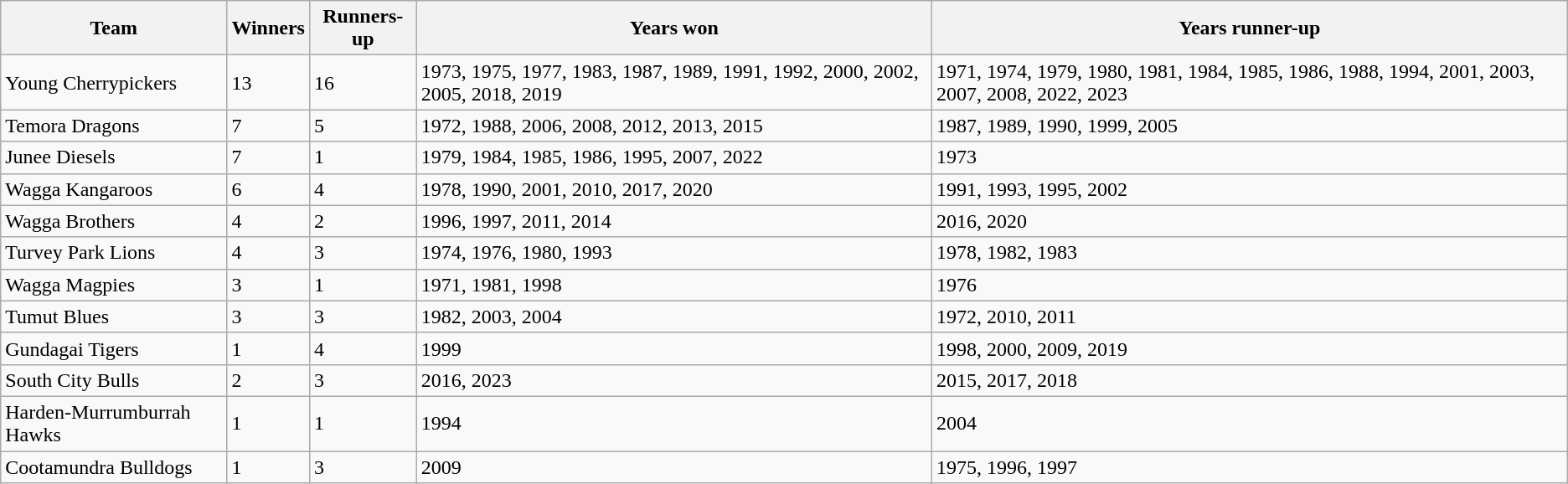<table class="wikitable sortable mw-collapsible mw-collapsed">
<tr>
<th>Team</th>
<th>Winners</th>
<th>Runners-up</th>
<th>Years won</th>
<th>Years runner-up</th>
</tr>
<tr>
<td> Young Cherrypickers</td>
<td>13</td>
<td>16</td>
<td>1973, 1975, 1977, 1983, 1987, 1989, 1991, 1992, 2000, 2002, 2005, 2018, 2019</td>
<td>1971, 1974, 1979, 1980, 1981, 1984, 1985, 1986, 1988, 1994, 2001, 2003, 2007, 2008, 2022, 2023</td>
</tr>
<tr>
<td> Temora Dragons</td>
<td>7</td>
<td>5</td>
<td>1972, 1988, 2006, 2008, 2012, 2013, 2015</td>
<td>1987, 1989, 1990, 1999, 2005</td>
</tr>
<tr>
<td> Junee Diesels</td>
<td>7</td>
<td>1</td>
<td>1979, 1984, 1985, 1986, 1995, 2007, 2022</td>
<td>1973</td>
</tr>
<tr>
<td> Wagga Kangaroos</td>
<td>6</td>
<td>4</td>
<td>1978, 1990, 2001, 2010, 2017, 2020</td>
<td>1991, 1993, 1995, 2002</td>
</tr>
<tr>
<td> Wagga Brothers</td>
<td>4</td>
<td>2</td>
<td>1996, 1997, 2011, 2014</td>
<td>2016, 2020</td>
</tr>
<tr>
<td> Turvey Park Lions</td>
<td>4</td>
<td>3</td>
<td>1974, 1976, 1980, 1993</td>
<td>1978, 1982, 1983</td>
</tr>
<tr>
<td> Wagga Magpies</td>
<td>3</td>
<td>1</td>
<td>1971, 1981, 1998</td>
<td>1976</td>
</tr>
<tr>
<td> Tumut Blues</td>
<td>3</td>
<td>3</td>
<td>1982, 2003, 2004</td>
<td>1972, 2010, 2011</td>
</tr>
<tr>
<td> Gundagai Tigers</td>
<td>1</td>
<td>4</td>
<td>1999</td>
<td>1998, 2000, 2009, 2019</td>
</tr>
<tr>
<td> South City Bulls</td>
<td>2</td>
<td>3</td>
<td>2016, 2023</td>
<td>2015, 2017, 2018</td>
</tr>
<tr>
<td> Harden-Murrumburrah Hawks</td>
<td>1</td>
<td>1</td>
<td>1994</td>
<td>2004</td>
</tr>
<tr>
<td> Cootamundra Bulldogs</td>
<td>1</td>
<td>3</td>
<td>2009</td>
<td>1975, 1996, 1997</td>
</tr>
</table>
